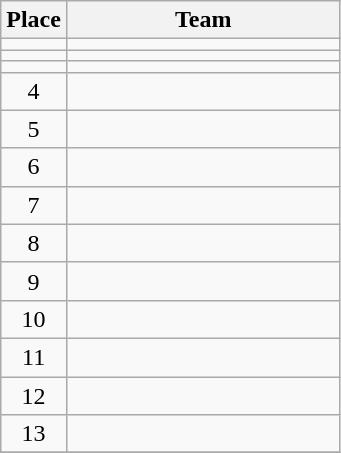<table class="wikitable" style="text-align:center;">
<tr>
<th width=30>Place</th>
<th width=175>Team</th>
</tr>
<tr>
<td></td>
<td align="left"></td>
</tr>
<tr>
<td></td>
<td align="left"></td>
</tr>
<tr>
<td></td>
<td align="left"></td>
</tr>
<tr>
<td>4</td>
<td align="left"></td>
</tr>
<tr>
<td>5</td>
<td align="left"></td>
</tr>
<tr>
<td>6</td>
<td align="left"></td>
</tr>
<tr>
<td>7</td>
<td align="left"></td>
</tr>
<tr>
<td>8</td>
<td align="left"></td>
</tr>
<tr>
<td>9</td>
<td align="left"></td>
</tr>
<tr>
<td>10</td>
<td align="left"></td>
</tr>
<tr>
<td>11</td>
<td align="left"></td>
</tr>
<tr>
<td>12</td>
<td align="left"></td>
</tr>
<tr>
<td>13</td>
<td align="left"></td>
</tr>
<tr>
</tr>
</table>
